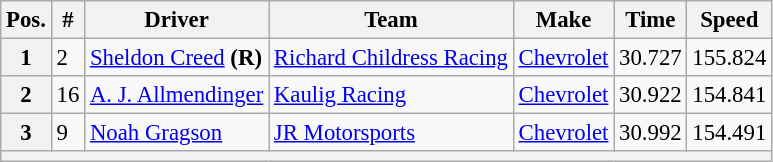<table class="wikitable" style="font-size:95%">
<tr>
<th>Pos.</th>
<th>#</th>
<th>Driver</th>
<th>Team</th>
<th>Make</th>
<th>Time</th>
<th>Speed</th>
</tr>
<tr>
<th>1</th>
<td>2</td>
<td><a href='#'>Sheldon Creed</a> <strong>(R)</strong></td>
<td><a href='#'>Richard Childress Racing</a></td>
<td><a href='#'>Chevrolet</a></td>
<td>30.727</td>
<td>155.824</td>
</tr>
<tr>
<th>2</th>
<td>16</td>
<td><a href='#'>A. J. Allmendinger</a></td>
<td><a href='#'>Kaulig Racing</a></td>
<td><a href='#'>Chevrolet</a></td>
<td>30.922</td>
<td>154.841</td>
</tr>
<tr>
<th>3</th>
<td>9</td>
<td><a href='#'>Noah Gragson</a></td>
<td><a href='#'>JR Motorsports</a></td>
<td><a href='#'>Chevrolet</a></td>
<td>30.992</td>
<td>154.491</td>
</tr>
<tr>
<th colspan="7"></th>
</tr>
</table>
